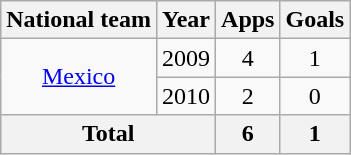<table class="wikitable" style="text-align: center;">
<tr>
<th>National team</th>
<th>Year</th>
<th>Apps</th>
<th>Goals</th>
</tr>
<tr>
<td rowspan="2" valign="center"><a href='#'>Mexico</a></td>
<td>2009</td>
<td>4</td>
<td>1</td>
</tr>
<tr>
<td>2010</td>
<td>2</td>
<td>0</td>
</tr>
<tr>
<th colspan="2">Total</th>
<th>6</th>
<th>1</th>
</tr>
</table>
